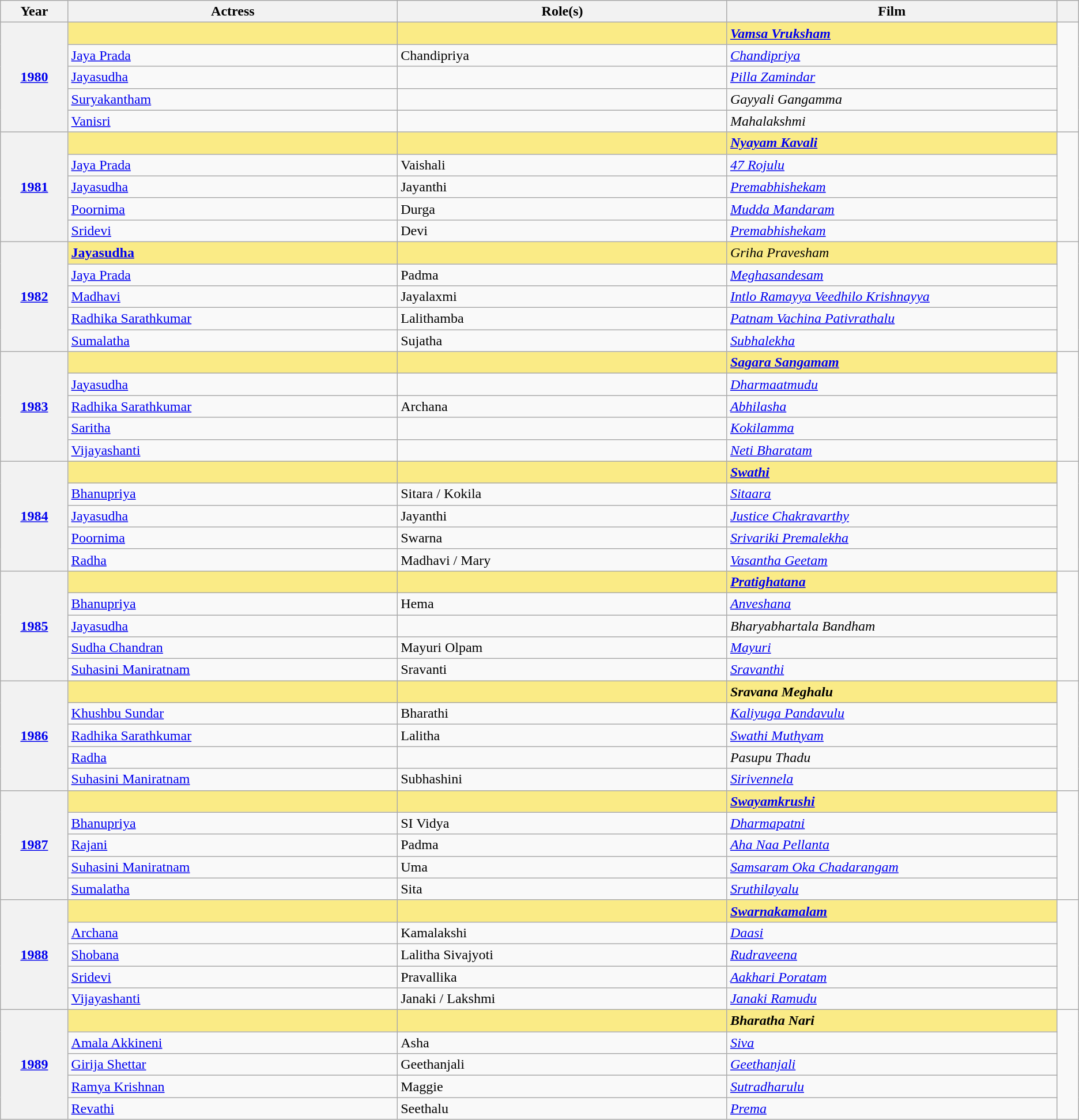<table class="wikitable sortable">
<tr>
<th scope="col" style="width:3%;">Year</th>
<th scope="col" style="width:15%;">Actress</th>
<th scope="col" style="width:15%;">Role(s)</th>
<th scope="col" style="width:15%;">Film</th>
<th scope="col" style="width:1%;" class="unsortable"></th>
</tr>
<tr>
<th rowspan="5" scope="row" style="text-align:center"><a href='#'>1980</a></th>
<td style="background:#FAEB86;"><strong> </strong></td>
<td style="background:#FAEB86;"><strong></strong></td>
<td style="background:#FAEB86;"><strong><em><a href='#'>Vamsa Vruksham</a></em></strong></td>
<td rowspan="5" style="text-align:center;"></td>
</tr>
<tr>
<td><a href='#'>Jaya Prada</a></td>
<td>Chandipriya</td>
<td><em><a href='#'>Chandipriya</a></em></td>
</tr>
<tr>
<td><a href='#'>Jayasudha</a></td>
<td></td>
<td><em><a href='#'>Pilla Zamindar</a></em></td>
</tr>
<tr>
<td><a href='#'>Suryakantham</a></td>
<td></td>
<td><em>Gayyali Gangamma</em></td>
</tr>
<tr>
<td><a href='#'>Vanisri</a></td>
<td></td>
<td><em>Mahalakshmi</em></td>
</tr>
<tr>
<th rowspan="5" scope="row" style="text-align:center"><a href='#'>1981</a></th>
<td style="background:#FAEB86;"><strong> </strong></td>
<td style="background:#FAEB86;"><strong></strong></td>
<td style="background:#FAEB86;"><strong><em><a href='#'>Nyayam Kavali</a></em></strong></td>
<td rowspan="5" style="text-align:center;"></td>
</tr>
<tr>
<td><a href='#'>Jaya Prada</a></td>
<td>Vaishali</td>
<td><em><a href='#'>47 Rojulu</a></em></td>
</tr>
<tr>
<td><a href='#'>Jayasudha</a></td>
<td>Jayanthi</td>
<td><em><a href='#'>Premabhishekam</a></em></td>
</tr>
<tr>
<td><a href='#'>Poornima</a></td>
<td>Durga</td>
<td><em><a href='#'>Mudda Mandaram</a></em></td>
</tr>
<tr>
<td><a href='#'>Sridevi</a></td>
<td>Devi</td>
<td><em><a href='#'>Premabhishekam</a></em></td>
</tr>
<tr>
<th rowspan="5" scope="row" style="text-align:center"><a href='#'>1982</a></th>
<td style="background:#FAEB86;"><strong><a href='#'>Jayasudha</a></strong> <strong></strong></td>
<td style="background:#FAEB86;"></td>
<td style="background:#FAEB86;"><em>Griha Pravesham</em></td>
<td rowspan="5" style="text-align:center;"></td>
</tr>
<tr>
<td><a href='#'>Jaya Prada</a></td>
<td>Padma</td>
<td><em><a href='#'>Meghasandesam</a></em></td>
</tr>
<tr>
<td><a href='#'>Madhavi</a></td>
<td>Jayalaxmi</td>
<td><em><a href='#'>Intlo Ramayya Veedhilo Krishnayya</a></em></td>
</tr>
<tr>
<td><a href='#'>Radhika Sarathkumar</a></td>
<td>Lalithamba</td>
<td><em><a href='#'>Patnam Vachina Pativrathalu</a></em></td>
</tr>
<tr>
<td><a href='#'>Sumalatha</a></td>
<td>Sujatha</td>
<td><em><a href='#'>Subhalekha</a></em></td>
</tr>
<tr>
<th rowspan="5" scope="row" style="text-align:center"><a href='#'>1983</a></th>
<td style="background:#FAEB86;"><strong> </strong></td>
<td style="background:#FAEB86;"><strong></strong></td>
<td style="background:#FAEB86;"><strong><em><a href='#'>Sagara Sangamam</a></em></strong></td>
<td rowspan="5" style="text-align:center;"></td>
</tr>
<tr>
<td><a href='#'>Jayasudha</a></td>
<td></td>
<td><em><a href='#'>Dharmaatmudu</a></em></td>
</tr>
<tr>
<td><a href='#'>Radhika Sarathkumar</a></td>
<td>Archana</td>
<td><em><a href='#'>Abhilasha</a></em></td>
</tr>
<tr>
<td><a href='#'>Saritha</a></td>
<td></td>
<td><em><a href='#'>Kokilamma</a></em></td>
</tr>
<tr>
<td><a href='#'>Vijayashanti</a></td>
<td></td>
<td><em><a href='#'>Neti Bharatam</a></em></td>
</tr>
<tr>
<th rowspan="5" scope="row" style="text-align:center"><a href='#'>1984</a></th>
<td style="background:#FAEB86;"><strong> </strong></td>
<td style="background:#FAEB86;"><strong></strong></td>
<td style="background:#FAEB86;"><em><a href='#'><strong>Swathi</strong></a></em></td>
<td rowspan="5" style="text-align:center;"></td>
</tr>
<tr>
<td><a href='#'>Bhanupriya</a></td>
<td>Sitara / Kokila</td>
<td><em><a href='#'>Sitaara</a></em></td>
</tr>
<tr>
<td><a href='#'>Jayasudha</a></td>
<td>Jayanthi</td>
<td><em><a href='#'>Justice Chakravarthy</a></em></td>
</tr>
<tr>
<td><a href='#'>Poornima</a></td>
<td>Swarna</td>
<td><em><a href='#'>Srivariki Premalekha</a></em></td>
</tr>
<tr>
<td><a href='#'>Radha</a></td>
<td>Madhavi / Mary</td>
<td><em><a href='#'>Vasantha Geetam</a></em></td>
</tr>
<tr>
<th rowspan="5" scope="row" style="text-align:center"><a href='#'>1985</a></th>
<td style="background:#FAEB86;"><strong> </strong></td>
<td style="background:#FAEB86;"><strong></strong></td>
<td style="background:#FAEB86;"><strong><em><a href='#'>Pratighatana</a></em></strong></td>
<td rowspan="5" style="text-align:center;"></td>
</tr>
<tr>
<td><a href='#'>Bhanupriya</a></td>
<td>Hema</td>
<td><em><a href='#'>Anveshana</a></em></td>
</tr>
<tr>
<td><a href='#'>Jayasudha</a></td>
<td></td>
<td><em>Bharyabhartala Bandham</em></td>
</tr>
<tr>
<td><a href='#'>Sudha Chandran</a></td>
<td>Mayuri Olpam</td>
<td><em><a href='#'>Mayuri</a></em></td>
</tr>
<tr>
<td><a href='#'>Suhasini Maniratnam</a></td>
<td>Sravanti</td>
<td><em><a href='#'>Sravanthi</a></em></td>
</tr>
<tr>
<th rowspan="5" scope="row" style="text-align:center"><a href='#'>1986</a></th>
<td style="background:#FAEB86;"><strong> </strong></td>
<td style="background:#FAEB86;"></td>
<td style="background:#FAEB86;"><strong><em>Sravana Meghalu</em></strong></td>
<td rowspan="5" style="text-align:center;"></td>
</tr>
<tr>
<td><a href='#'>Khushbu Sundar</a></td>
<td>Bharathi</td>
<td><em><a href='#'>Kaliyuga Pandavulu</a></em></td>
</tr>
<tr>
<td><a href='#'>Radhika Sarathkumar</a></td>
<td>Lalitha</td>
<td><em><a href='#'>Swathi Muthyam</a></em></td>
</tr>
<tr>
<td><a href='#'>Radha</a></td>
<td></td>
<td><em>Pasupu Thadu</em></td>
</tr>
<tr>
<td><a href='#'>Suhasini Maniratnam</a></td>
<td>Subhashini</td>
<td><em><a href='#'>Sirivennela</a></em></td>
</tr>
<tr>
<th rowspan="5" scope="row" style="text-align:center"><a href='#'>1987</a></th>
<td style="background:#FAEB86;"><strong> </strong></td>
<td style="background:#FAEB86;"><strong></strong></td>
<td style="background:#FAEB86;"><strong><em><a href='#'>Swayamkrushi</a></em></strong></td>
<td rowspan="5" style="text-align:center;"></td>
</tr>
<tr>
<td><a href='#'>Bhanupriya</a></td>
<td>SI Vidya</td>
<td><em><a href='#'>Dharmapatni</a></em></td>
</tr>
<tr>
<td><a href='#'>Rajani</a></td>
<td>Padma</td>
<td><em><a href='#'>Aha Naa Pellanta</a></em></td>
</tr>
<tr>
<td><a href='#'>Suhasini Maniratnam</a></td>
<td>Uma</td>
<td><em><a href='#'>Samsaram Oka Chadarangam</a></em></td>
</tr>
<tr>
<td><a href='#'>Sumalatha</a></td>
<td>Sita</td>
<td><em><a href='#'>Sruthilayalu</a></em></td>
</tr>
<tr>
<th rowspan="5" scope="row" style="text-align:center"><a href='#'>1988</a></th>
<td style="background:#FAEB86;"><strong> </strong></td>
<td style="background:#FAEB86;"><strong></strong></td>
<td style="background:#FAEB86;"><strong><em><a href='#'>Swarnakamalam</a></em></strong></td>
<td rowspan="5" style="text-align:center;"></td>
</tr>
<tr>
<td><a href='#'>Archana</a></td>
<td>Kamalakshi</td>
<td><em><a href='#'>Daasi</a></em></td>
</tr>
<tr>
<td><a href='#'>Shobana</a></td>
<td>Lalitha Sivajyoti</td>
<td><em><a href='#'>Rudraveena</a></em></td>
</tr>
<tr>
<td><a href='#'>Sridevi</a></td>
<td>Pravallika</td>
<td><em><a href='#'>Aakhari Poratam</a></em></td>
</tr>
<tr>
<td><a href='#'>Vijayashanti</a></td>
<td>Janaki / Lakshmi</td>
<td><em><a href='#'>Janaki Ramudu</a></em></td>
</tr>
<tr>
<th rowspan="5" scope="row" style="text-align:center"><a href='#'>1989</a></th>
<td style="background:#FAEB86;"><strong> </strong></td>
<td style="background:#FAEB86;"></td>
<td style="background:#FAEB86;"><strong><em>Bharatha Nari</em></strong></td>
<td rowspan="5" style="text-align:center;"></td>
</tr>
<tr>
<td><a href='#'>Amala Akkineni</a></td>
<td>Asha</td>
<td><em><a href='#'>Siva</a></em></td>
</tr>
<tr>
<td><a href='#'>Girija Shettar</a></td>
<td>Geethanjali</td>
<td><em><a href='#'>Geethanjali</a></em></td>
</tr>
<tr>
<td><a href='#'>Ramya Krishnan</a></td>
<td>Maggie</td>
<td><em><a href='#'>Sutradharulu</a></em></td>
</tr>
<tr>
<td><a href='#'>Revathi</a></td>
<td>Seethalu</td>
<td><em><a href='#'>Prema</a></em></td>
</tr>
</table>
